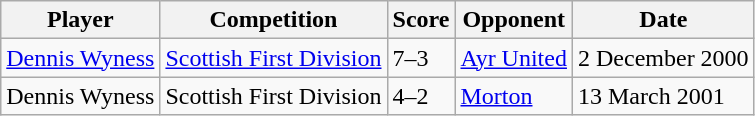<table class="wikitable">
<tr>
<th>Player</th>
<th>Competition</th>
<th>Score</th>
<th>Opponent</th>
<th>Date</th>
</tr>
<tr>
<td> <a href='#'>Dennis Wyness</a></td>
<td><a href='#'>Scottish First Division</a></td>
<td>7–3</td>
<td><a href='#'>Ayr United</a></td>
<td>2 December 2000</td>
</tr>
<tr>
<td> Dennis Wyness</td>
<td>Scottish First Division</td>
<td>4–2</td>
<td><a href='#'>Morton</a></td>
<td>13 March 2001</td>
</tr>
</table>
